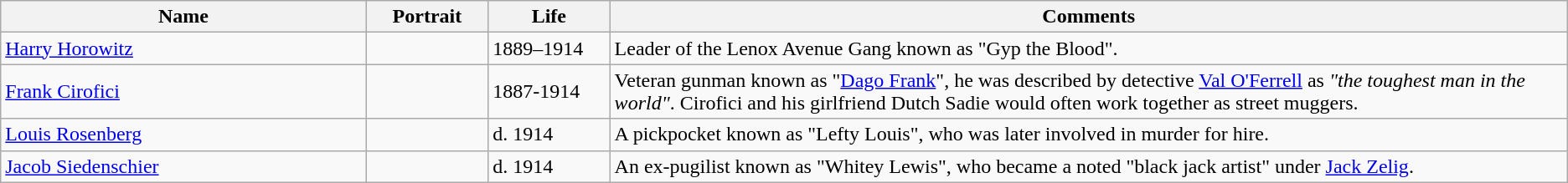<table class=wikitable>
<tr>
<th width="21%">Name</th>
<th width="7%">Portrait</th>
<th width="7%">Life</th>
<th width="55%">Comments</th>
</tr>
<tr>
<td><a href='#'>Harry Horowitz</a></td>
<td></td>
<td>1889–1914</td>
<td>Leader of the Lenox Avenue Gang known as "Gyp the Blood".</td>
</tr>
<tr>
<td><a href='#'>Frank Cirofici</a></td>
<td></td>
<td>1887-1914</td>
<td>Veteran gunman known as "<a href='#'>Dago Frank</a>", he was described by detective <a href='#'>Val O'Ferrell</a> as <em>"the toughest man in the world"</em>. Cirofici and his girlfriend Dutch Sadie would often work together as street muggers.</td>
</tr>
<tr>
<td><a href='#'>Louis Rosenberg</a></td>
<td></td>
<td>d. 1914</td>
<td>A pickpocket known as "Lefty Louis", who was later involved in murder for hire.</td>
</tr>
<tr>
<td><a href='#'>Jacob Siedenschier</a></td>
<td></td>
<td>d. 1914</td>
<td>An ex-pugilist known as "Whitey Lewis", who became a noted "black jack artist" under <a href='#'>Jack Zelig</a>.</td>
</tr>
</table>
